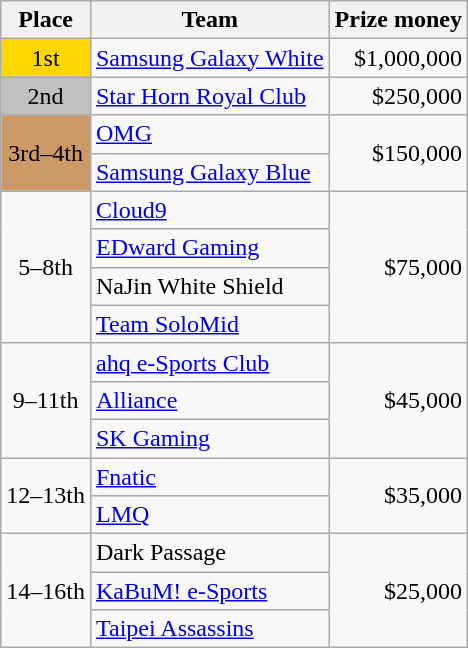<table class="wikitable" style="text-align:left">
<tr>
<th>Place</th>
<th>Team</th>
<th>Prize money</th>
</tr>
<tr>
<td style="text-align:center; background:gold;">1st</td>
<td> <a href='#'>Samsung Galaxy White</a></td>
<td style="text-align:right">$1,000,000</td>
</tr>
<tr>
<td style="text-align:center; background:silver;">2nd</td>
<td> <a href='#'>Star Horn Royal Club</a></td>
<td style="text-align:right">$250,000</td>
</tr>
<tr>
<td style="text-align:center; background:#c96;" rowspan="2">3rd–4th</td>
<td> <a href='#'>OMG</a></td>
<td style="text-align:right" rowspan="2">$150,000</td>
</tr>
<tr>
<td> <a href='#'>Samsung Galaxy Blue</a></td>
</tr>
<tr>
<td style="text-align:center" rowspan="4">5–8th</td>
<td> <a href='#'>Cloud9</a></td>
<td style="text-align:right" rowspan="4">$75,000</td>
</tr>
<tr>
<td> <a href='#'>EDward Gaming</a></td>
</tr>
<tr>
<td> NaJin White Shield</td>
</tr>
<tr>
<td> <a href='#'>Team SoloMid</a></td>
</tr>
<tr>
<td style="text-align:center" rowspan="3">9–11th</td>
<td> <a href='#'>ahq e-Sports Club</a></td>
<td style="text-align:right" rowspan="3">$45,000</td>
</tr>
<tr>
<td> <a href='#'>Alliance</a></td>
</tr>
<tr>
<td> <a href='#'>SK Gaming</a></td>
</tr>
<tr>
<td style="text-align:center" rowspan="2">12–13th</td>
<td> <a href='#'>Fnatic</a></td>
<td style="text-align:right" rowspan="2">$35,000</td>
</tr>
<tr>
<td> <a href='#'>LMQ</a></td>
</tr>
<tr>
<td style="text-align:center" rowspan="3">14–16th</td>
<td> Dark Passage</td>
<td style="text-align:right" rowspan="3">$25,000</td>
</tr>
<tr>
<td> <a href='#'>KaBuM! e-Sports</a></td>
</tr>
<tr>
<td> <a href='#'>Taipei Assassins</a></td>
</tr>
</table>
